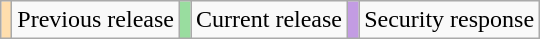<table class="wikitable">
<tr>
<td style="background:#FFDEAD;"></td>
<td>Previous release</td>
<td style="background:#99DD9F;"></td>
<td>Current release</td>
<td style="background:#C39CE3;"></td>
<td>Security response</td>
</tr>
</table>
